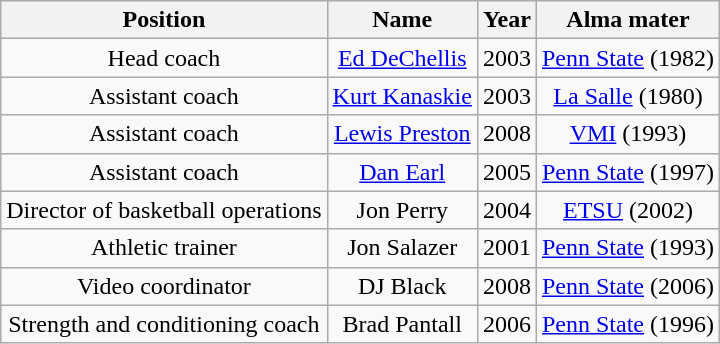<table class="wikitable" style="text-align: center;">
<tr>
<th>Position</th>
<th>Name</th>
<th>Year</th>
<th>Alma mater</th>
</tr>
<tr>
<td>Head coach</td>
<td><a href='#'>Ed DeChellis</a></td>
<td>2003</td>
<td><a href='#'>Penn State</a> (1982)</td>
</tr>
<tr>
<td>Assistant coach</td>
<td><a href='#'>Kurt Kanaskie</a></td>
<td>2003</td>
<td><a href='#'>La Salle</a> (1980)</td>
</tr>
<tr>
<td>Assistant coach</td>
<td><a href='#'>Lewis Preston</a></td>
<td>2008</td>
<td><a href='#'>VMI</a> (1993)</td>
</tr>
<tr>
<td>Assistant coach</td>
<td><a href='#'>Dan Earl</a></td>
<td>2005</td>
<td><a href='#'>Penn State</a> (1997)</td>
</tr>
<tr>
<td>Director of basketball operations</td>
<td>Jon Perry</td>
<td>2004</td>
<td><a href='#'>ETSU</a> (2002)</td>
</tr>
<tr>
<td>Athletic trainer</td>
<td>Jon Salazer</td>
<td>2001</td>
<td><a href='#'>Penn State</a> (1993)</td>
</tr>
<tr>
<td>Video coordinator</td>
<td>DJ Black</td>
<td>2008</td>
<td><a href='#'>Penn State</a> (2006)</td>
</tr>
<tr>
<td>Strength and conditioning coach</td>
<td>Brad Pantall</td>
<td>2006</td>
<td><a href='#'>Penn State</a> (1996)</td>
</tr>
</table>
